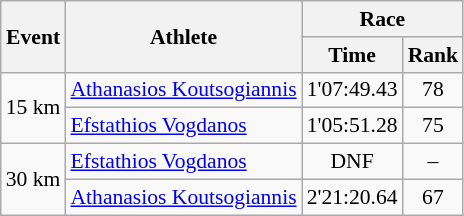<table class="wikitable" border="1" style="font-size:90%">
<tr>
<th rowspan=2>Event</th>
<th rowspan=2>Athlete</th>
<th colspan=2>Race</th>
</tr>
<tr>
<th>Time</th>
<th>Rank</th>
</tr>
<tr>
<td rowspan=2>15 km</td>
<td><a href='#'>Athanasios Koutsogiannis</a></td>
<td align=center>1'07:49.43</td>
<td align=center>78</td>
</tr>
<tr>
<td><a href='#'>Efstathios Vogdanos</a></td>
<td align=center>1'05:51.28</td>
<td align=center>75</td>
</tr>
<tr>
<td rowspan=2>30 km</td>
<td><a href='#'>Efstathios Vogdanos</a></td>
<td align=center>DNF</td>
<td align=center>–</td>
</tr>
<tr>
<td><a href='#'>Athanasios Koutsogiannis</a></td>
<td align=center>2'21:20.64</td>
<td align=center>67</td>
</tr>
</table>
